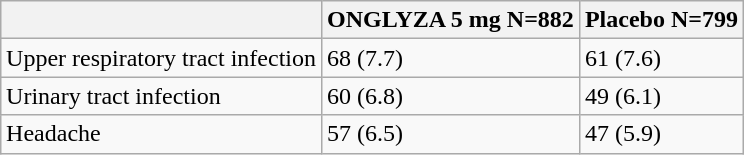<table class="wikitable" style="margin: 1em auto 1em auto;">
<tr>
<th scope="col"></th>
<th scope="col">ONGLYZA 5 mg N=882</th>
<th scope="col">Placebo N=799</th>
</tr>
<tr>
<td>Upper respiratory tract infection</td>
<td>68 (7.7)</td>
<td>61 (7.6)</td>
</tr>
<tr>
<td>Urinary tract infection</td>
<td>60 (6.8)</td>
<td>49 (6.1)</td>
</tr>
<tr>
<td>Headache</td>
<td>57 (6.5)</td>
<td>47 (5.9)</td>
</tr>
</table>
